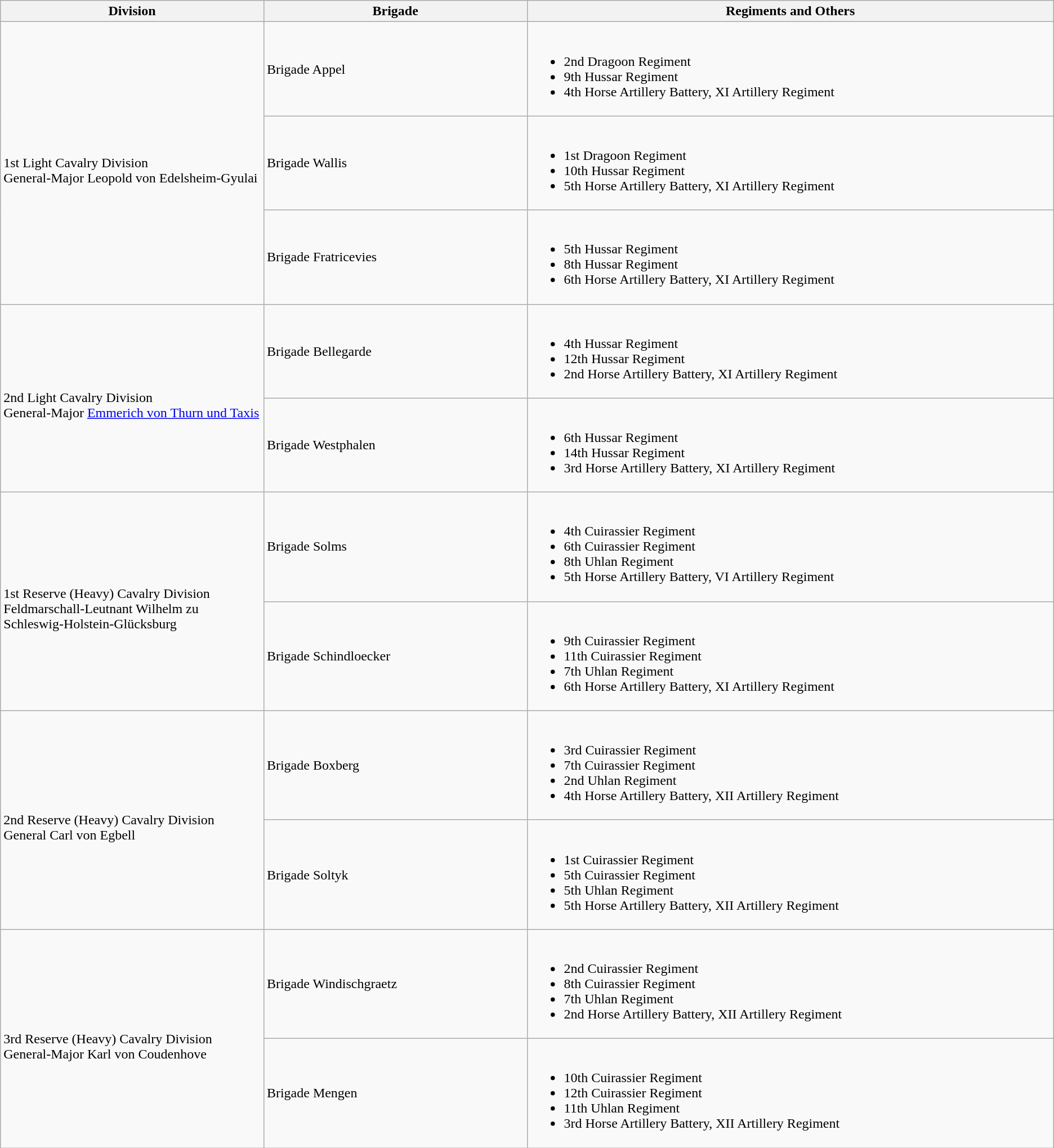<table class="wikitable">
<tr>
<th style="width:25%;">Division</th>
<th style="width:25%;">Brigade</th>
<th>Regiments and Others</th>
</tr>
<tr>
<td rowspan=3><br>1st Light Cavalry Division
<br>
General-Major Leopold von Edelsheim-Gyulai</td>
<td>Brigade Appel</td>
<td><br><ul><li>2nd Dragoon Regiment</li><li>9th Hussar Regiment</li><li>4th Horse Artillery Battery, XI Artillery Regiment</li></ul></td>
</tr>
<tr>
<td>Brigade Wallis</td>
<td><br><ul><li>1st Dragoon Regiment</li><li>10th Hussar Regiment</li><li>5th Horse Artillery Battery, XI Artillery Regiment</li></ul></td>
</tr>
<tr>
<td>Brigade Fratricevies</td>
<td><br><ul><li>5th Hussar Regiment</li><li>8th Hussar Regiment</li><li>6th Horse Artillery Battery, XI Artillery Regiment</li></ul></td>
</tr>
<tr>
<td rowspan=2><br>2nd Light Cavalry Division
<br>
General-Major <a href='#'>Emmerich von Thurn und Taxis</a></td>
<td>Brigade Bellegarde</td>
<td><br><ul><li>4th Hussar Regiment</li><li>12th Hussar Regiment</li><li>2nd Horse Artillery Battery, XI Artillery Regiment</li></ul></td>
</tr>
<tr>
<td>Brigade Westphalen</td>
<td><br><ul><li>6th Hussar Regiment</li><li>14th Hussar Regiment</li><li>3rd Horse Artillery Battery, XI Artillery Regiment</li></ul></td>
</tr>
<tr>
<td rowspan=2><br>1st Reserve (Heavy) Cavalry Division
<br>
Feldmarschall-Leutnant Wilhelm zu Schleswig-Holstein-Glücksburg</td>
<td>Brigade Solms</td>
<td><br><ul><li>4th Cuirassier Regiment</li><li>6th Cuirassier Regiment</li><li>8th Uhlan Regiment</li><li>5th Horse Artillery Battery, VI Artillery Regiment</li></ul></td>
</tr>
<tr>
<td>Brigade Schindloecker</td>
<td><br><ul><li>9th Cuirassier Regiment</li><li>11th Cuirassier Regiment</li><li>7th Uhlan Regiment</li><li>6th Horse Artillery Battery, XI Artillery Regiment</li></ul></td>
</tr>
<tr>
<td rowspan=2><br>2nd Reserve (Heavy) Cavalry Division
<br>
General Carl von Egbell</td>
<td>Brigade Boxberg</td>
<td><br><ul><li>3rd Cuirassier Regiment</li><li>7th Cuirassier Regiment</li><li>2nd Uhlan Regiment</li><li>4th Horse Artillery Battery, XII Artillery Regiment</li></ul></td>
</tr>
<tr>
<td>Brigade Soltyk</td>
<td><br><ul><li>1st Cuirassier Regiment</li><li>5th Cuirassier Regiment</li><li>5th Uhlan Regiment</li><li>5th Horse Artillery Battery, XII Artillery Regiment</li></ul></td>
</tr>
<tr>
<td rowspan=2><br>3rd Reserve (Heavy) Cavalry Division
<br>
General-Major Karl von Coudenhove</td>
<td>Brigade Windischgraetz</td>
<td><br><ul><li>2nd Cuirassier Regiment</li><li>8th Cuirassier Regiment</li><li>7th Uhlan Regiment</li><li>2nd Horse Artillery Battery, XII Artillery Regiment</li></ul></td>
</tr>
<tr>
<td>Brigade Mengen</td>
<td><br><ul><li>10th Cuirassier Regiment</li><li>12th Cuirassier Regiment</li><li>11th Uhlan Regiment</li><li>3rd Horse Artillery Battery, XII Artillery Regiment</li></ul></td>
</tr>
</table>
